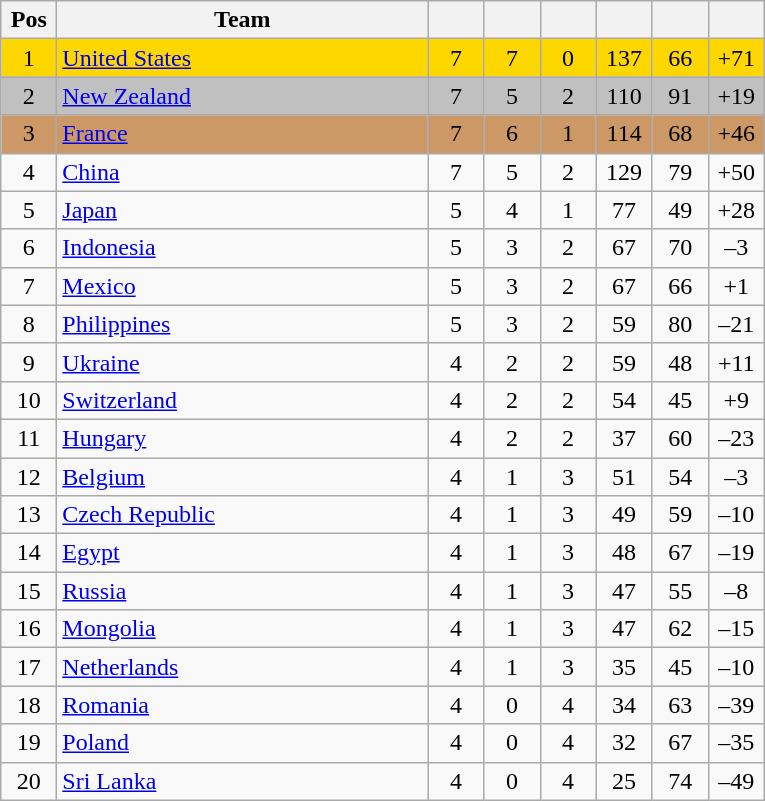<table class="wikitable" style="text-align:center">
<tr>
<th width=30>Pos</th>
<th ! width=240>Team</th>
<th ! width=30></th>
<th ! width=30></th>
<th ! width=30></th>
<th ! width=30></th>
<th ! width=30></th>
<th ! width=30></th>
</tr>
<tr bgcolor=gold>
<td>1</td>
<td align=left> <a href='#'>United States</a></td>
<td>7</td>
<td>7</td>
<td>0</td>
<td>137</td>
<td>66</td>
<td>+71</td>
</tr>
<tr bgcolor=silver>
<td>2</td>
<td align=left> <a href='#'>New Zealand</a></td>
<td>7</td>
<td>5</td>
<td>2</td>
<td>110</td>
<td>91</td>
<td>+19</td>
</tr>
<tr bgcolor=cc9966>
<td>3</td>
<td align=left> <a href='#'>France</a></td>
<td>7</td>
<td>6</td>
<td>1</td>
<td>114</td>
<td>68</td>
<td>+46</td>
</tr>
<tr>
<td>4</td>
<td align=left> <a href='#'>China</a></td>
<td>7</td>
<td>5</td>
<td>2</td>
<td>129</td>
<td>79</td>
<td>+50</td>
</tr>
<tr>
<td>5</td>
<td align=left> <a href='#'>Japan</a></td>
<td>5</td>
<td>4</td>
<td>1</td>
<td>77</td>
<td>49</td>
<td>+28</td>
</tr>
<tr>
<td>6</td>
<td align=left> <a href='#'>Indonesia</a></td>
<td>5</td>
<td>3</td>
<td>2</td>
<td>67</td>
<td>70</td>
<td>–3</td>
</tr>
<tr>
<td>7</td>
<td align=left> <a href='#'>Mexico</a></td>
<td>5</td>
<td>3</td>
<td>2</td>
<td>67</td>
<td>66</td>
<td>+1</td>
</tr>
<tr>
<td>8</td>
<td align=left> <a href='#'>Philippines</a></td>
<td>5</td>
<td>3</td>
<td>2</td>
<td>59</td>
<td>80</td>
<td>–21</td>
</tr>
<tr>
<td>9</td>
<td align=left> <a href='#'>Ukraine</a></td>
<td>4</td>
<td>2</td>
<td>2</td>
<td>59</td>
<td>48</td>
<td>+11</td>
</tr>
<tr>
<td>10</td>
<td align=left> <a href='#'>Switzerland</a></td>
<td>4</td>
<td>2</td>
<td>2</td>
<td>54</td>
<td>45</td>
<td>+9</td>
</tr>
<tr>
<td>11</td>
<td align=left> <a href='#'>Hungary</a></td>
<td>4</td>
<td>2</td>
<td>2</td>
<td>37</td>
<td>60</td>
<td>–23</td>
</tr>
<tr>
<td>12</td>
<td align=left> <a href='#'>Belgium</a></td>
<td>4</td>
<td>1</td>
<td>3</td>
<td>51</td>
<td>54</td>
<td>–3</td>
</tr>
<tr>
<td>13</td>
<td align=left> <a href='#'>Czech Republic</a></td>
<td>4</td>
<td>1</td>
<td>3</td>
<td>49</td>
<td>59</td>
<td>–10</td>
</tr>
<tr>
<td>14</td>
<td align=left> <a href='#'>Egypt</a></td>
<td>4</td>
<td>1</td>
<td>3</td>
<td>48</td>
<td>67</td>
<td>–19</td>
</tr>
<tr>
<td>15</td>
<td align=left> <a href='#'>Russia</a></td>
<td>4</td>
<td>1</td>
<td>3</td>
<td>47</td>
<td>55</td>
<td>–8</td>
</tr>
<tr>
<td>16</td>
<td align=left> <a href='#'>Mongolia</a></td>
<td>4</td>
<td>1</td>
<td>3</td>
<td>47</td>
<td>62</td>
<td>–15</td>
</tr>
<tr>
<td>17</td>
<td align=left> <a href='#'>Netherlands</a></td>
<td>4</td>
<td>1</td>
<td>3</td>
<td>35</td>
<td>45</td>
<td>–10</td>
</tr>
<tr>
<td>18</td>
<td align=left> <a href='#'>Romania</a></td>
<td>4</td>
<td>0</td>
<td>4</td>
<td>34</td>
<td>63</td>
<td>–39</td>
</tr>
<tr>
<td>19</td>
<td align=left> <a href='#'>Poland</a></td>
<td>4</td>
<td>0</td>
<td>4</td>
<td>32</td>
<td>67</td>
<td>–35</td>
</tr>
<tr>
<td>20</td>
<td align=left> <a href='#'>Sri Lanka</a></td>
<td>4</td>
<td>0</td>
<td>4</td>
<td>25</td>
<td>74</td>
<td>–49</td>
</tr>
</table>
